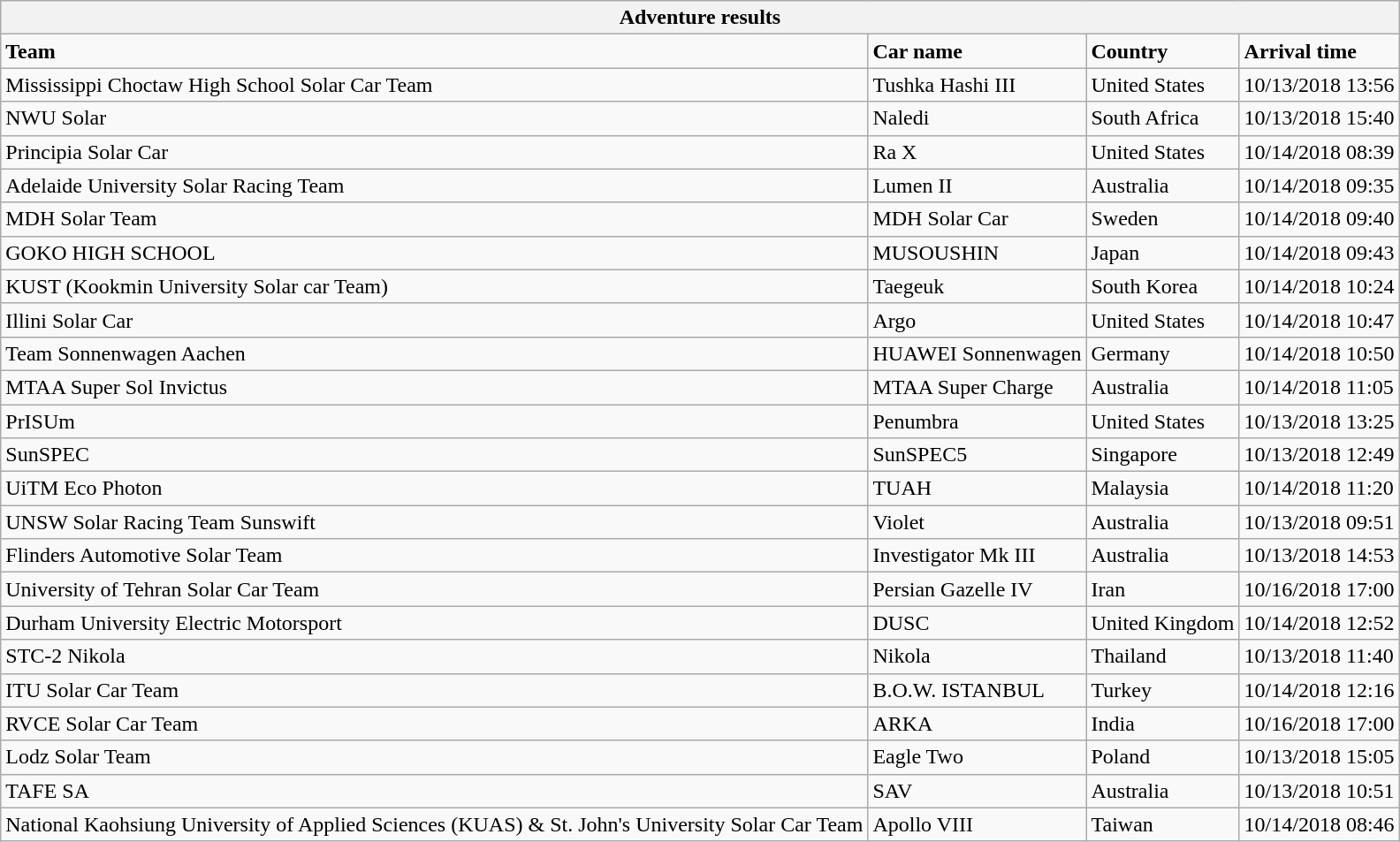<table class="wikitable collapsible collapsed" style="min-width:50em;">
<tr>
<th colspan=4>Adventure results</th>
</tr>
<tr>
<td><strong>Team</strong></td>
<td><strong>Car name</strong></td>
<td><strong>Country</strong></td>
<td><strong>Arrival time</strong></td>
</tr>
<tr>
<td>Mississippi Choctaw High School Solar Car Team</td>
<td>Tushka Hashi III</td>
<td>United States</td>
<td>10/13/2018 13:56</td>
</tr>
<tr>
<td>NWU Solar</td>
<td>Naledi</td>
<td>South Africa</td>
<td>10/13/2018 15:40</td>
</tr>
<tr>
<td>Principia Solar Car</td>
<td>Ra X</td>
<td>United States</td>
<td>10/14/2018 08:39</td>
</tr>
<tr>
<td>Adelaide University Solar Racing Team</td>
<td>Lumen II</td>
<td>Australia</td>
<td>10/14/2018 09:35</td>
</tr>
<tr>
<td>MDH Solar Team</td>
<td>MDH Solar Car</td>
<td>Sweden</td>
<td>10/14/2018 09:40</td>
</tr>
<tr>
<td>GOKO HIGH SCHOOL</td>
<td>MUSOUSHIN</td>
<td>Japan</td>
<td>10/14/2018 09:43</td>
</tr>
<tr>
<td>KUST (Kookmin University Solar car Team)</td>
<td>Taegeuk</td>
<td>South Korea</td>
<td>10/14/2018 10:24</td>
</tr>
<tr>
<td>Illini Solar Car</td>
<td>Argo</td>
<td>United States</td>
<td>10/14/2018 10:47</td>
</tr>
<tr>
<td>Team Sonnenwagen Aachen</td>
<td>HUAWEI Sonnenwagen</td>
<td>Germany</td>
<td>10/14/2018 10:50</td>
</tr>
<tr>
<td>MTAA Super Sol Invictus</td>
<td>MTAA Super Charge</td>
<td>Australia</td>
<td>10/14/2018 11:05</td>
</tr>
<tr>
<td>PrISUm</td>
<td>Penumbra</td>
<td>United States</td>
<td>10/13/2018 13:25</td>
</tr>
<tr>
<td>SunSPEC</td>
<td>SunSPEC5</td>
<td>Singapore</td>
<td>10/13/2018 12:49</td>
</tr>
<tr>
<td>UiTM Eco Photon</td>
<td>TUAH</td>
<td>Malaysia</td>
<td>10/14/2018 11:20</td>
</tr>
<tr>
<td>UNSW Solar Racing Team Sunswift</td>
<td>Violet</td>
<td>Australia</td>
<td>10/13/2018 09:51</td>
</tr>
<tr>
<td>Flinders Automotive Solar Team</td>
<td>Investigator Mk III</td>
<td>Australia</td>
<td>10/13/2018 14:53</td>
</tr>
<tr>
<td>University of Tehran Solar Car Team</td>
<td>Persian Gazelle IV</td>
<td>Iran</td>
<td>10/16/2018 17:00</td>
</tr>
<tr>
<td>Durham University Electric Motorsport</td>
<td>DUSC</td>
<td>United Kingdom</td>
<td>10/14/2018 12:52</td>
</tr>
<tr>
<td>STC-2 Nikola</td>
<td>Nikola</td>
<td>Thailand</td>
<td>10/13/2018 11:40</td>
</tr>
<tr>
<td>ITU Solar Car Team</td>
<td>B.O.W. ISTANBUL</td>
<td>Turkey</td>
<td>10/14/2018 12:16</td>
</tr>
<tr>
<td>RVCE Solar Car Team</td>
<td>ARKA</td>
<td>India</td>
<td>10/16/2018 17:00</td>
</tr>
<tr>
<td>Lodz Solar Team</td>
<td>Eagle Two</td>
<td>Poland</td>
<td>10/13/2018 15:05</td>
</tr>
<tr>
<td>TAFE SA</td>
<td>SAV</td>
<td>Australia</td>
<td>10/13/2018 10:51</td>
</tr>
<tr>
<td>National Kaohsiung University of Applied Sciences (KUAS) & St. John's University Solar Car Team</td>
<td>Apollo VIII</td>
<td>Taiwan</td>
<td>10/14/2018 08:46</td>
</tr>
</table>
